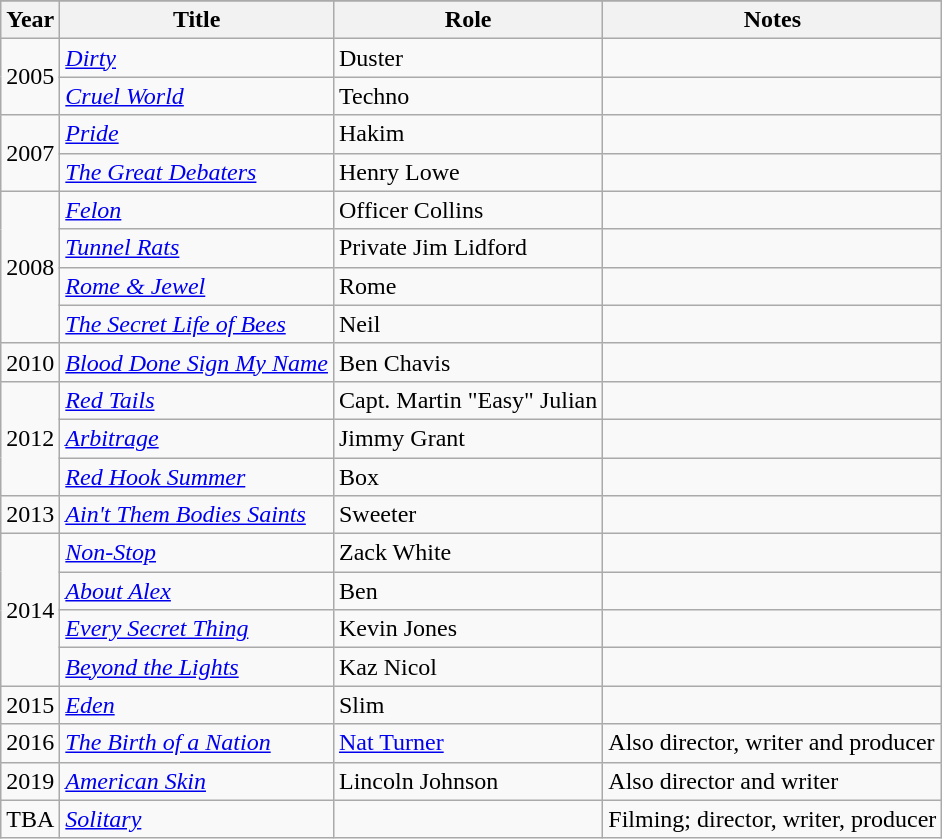<table class="wikitable sortable">
<tr>
</tr>
<tr>
<th>Year</th>
<th>Title</th>
<th>Role</th>
<th>Notes</th>
</tr>
<tr>
<td rowspan="2">2005</td>
<td><em><a href='#'>Dirty</a></em></td>
<td>Duster</td>
<td></td>
</tr>
<tr>
<td><em><a href='#'>Cruel World</a></em></td>
<td>Techno</td>
<td></td>
</tr>
<tr>
<td rowspan="2">2007</td>
<td><em><a href='#'>Pride</a></em></td>
<td>Hakim</td>
<td></td>
</tr>
<tr>
<td><em><a href='#'>The Great Debaters</a></em></td>
<td>Henry Lowe</td>
<td></td>
</tr>
<tr>
<td rowspan="4">2008</td>
<td><em><a href='#'>Felon</a></em></td>
<td>Officer Collins</td>
<td></td>
</tr>
<tr>
<td><em><a href='#'>Tunnel Rats</a></em></td>
<td>Private Jim Lidford</td>
<td></td>
</tr>
<tr>
<td><em><a href='#'>Rome & Jewel</a></em></td>
<td>Rome</td>
<td></td>
</tr>
<tr>
<td><em><a href='#'>The Secret Life of Bees</a></em></td>
<td>Neil</td>
<td></td>
</tr>
<tr>
<td>2010</td>
<td><em><a href='#'>Blood Done Sign My Name</a></em></td>
<td>Ben Chavis</td>
<td></td>
</tr>
<tr>
<td rowspan="3">2012</td>
<td><em><a href='#'>Red Tails</a></em></td>
<td>Capt. Martin "Easy" Julian</td>
<td></td>
</tr>
<tr>
<td><em><a href='#'>Arbitrage</a></em></td>
<td>Jimmy Grant</td>
<td></td>
</tr>
<tr>
<td><em><a href='#'>Red Hook Summer</a></em></td>
<td>Box</td>
<td></td>
</tr>
<tr>
<td>2013</td>
<td><em><a href='#'>Ain't Them Bodies Saints</a></em></td>
<td>Sweeter</td>
<td></td>
</tr>
<tr>
<td rowspan="4">2014</td>
<td><em><a href='#'>Non-Stop</a></em></td>
<td>Zack White</td>
<td></td>
</tr>
<tr>
<td><em><a href='#'>About Alex</a></em></td>
<td>Ben</td>
<td></td>
</tr>
<tr>
<td><em><a href='#'>Every Secret Thing</a></em></td>
<td>Kevin Jones</td>
<td></td>
</tr>
<tr>
<td><em><a href='#'>Beyond the Lights</a></em></td>
<td>Kaz Nicol</td>
<td></td>
</tr>
<tr>
<td>2015</td>
<td><em><a href='#'>Eden</a></em></td>
<td>Slim</td>
<td></td>
</tr>
<tr>
<td>2016</td>
<td><em><a href='#'>The Birth of a Nation</a></em></td>
<td><a href='#'>Nat Turner</a></td>
<td>Also director, writer and producer</td>
</tr>
<tr>
<td>2019</td>
<td><em><a href='#'>American Skin</a></em></td>
<td>Lincoln Johnson</td>
<td>Also director and writer</td>
</tr>
<tr>
<td>TBA</td>
<td><em><a href='#'>Solitary</a></em></td>
<td></td>
<td>Filming; director, writer, producer</td>
</tr>
</table>
